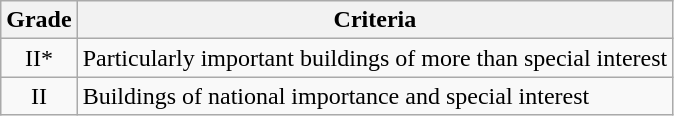<table class="wikitable">
<tr>
<th>Grade</th>
<th>Criteria</th>
</tr>
<tr>
<td align="center" >II*</td>
<td>Particularly important buildings of more than special interest</td>
</tr>
<tr>
<td align="center" >II</td>
<td>Buildings of national importance and special interest</td>
</tr>
</table>
